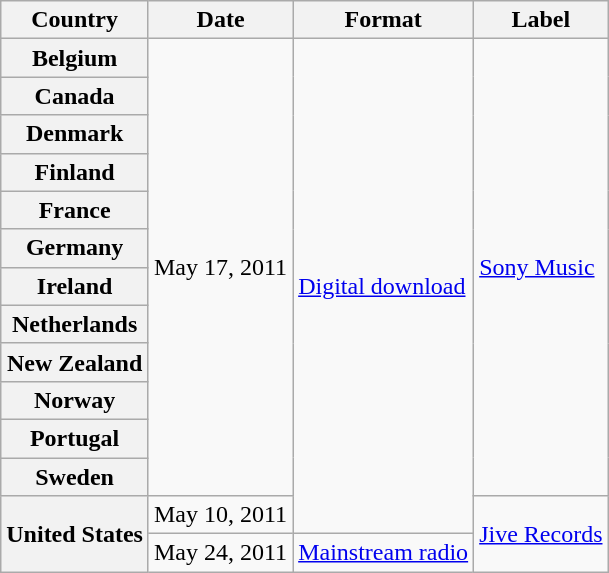<table class="wikitable plainrowheaders">
<tr>
<th scope="col">Country</th>
<th scope="col">Date</th>
<th scope="col">Format</th>
<th scope="col">Label</th>
</tr>
<tr>
<th scope="row">Belgium</th>
<td rowspan="12">May 17, 2011</td>
<td rowspan="13"><a href='#'>Digital download</a></td>
<td rowspan="12"><a href='#'>Sony Music</a></td>
</tr>
<tr>
<th scope="row">Canada</th>
</tr>
<tr>
<th scope="row">Denmark</th>
</tr>
<tr>
<th scope="row">Finland</th>
</tr>
<tr>
<th scope="row">France</th>
</tr>
<tr>
<th scope="row">Germany</th>
</tr>
<tr>
<th scope="row">Ireland</th>
</tr>
<tr>
<th scope="row">Netherlands</th>
</tr>
<tr>
<th scope="row">New Zealand</th>
</tr>
<tr>
<th scope="row">Norway</th>
</tr>
<tr>
<th scope="row">Portugal</th>
</tr>
<tr>
<th scope="row">Sweden</th>
</tr>
<tr>
<th scope="row" rowspan="2">United States</th>
<td>May 10, 2011</td>
<td rowspan="2"><a href='#'>Jive Records</a></td>
</tr>
<tr>
<td>May 24, 2011</td>
<td><a href='#'>Mainstream radio</a></td>
</tr>
</table>
